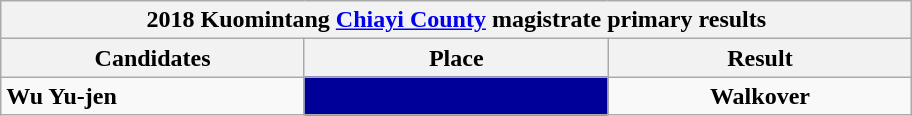<table class="wikitable collapsible">
<tr>
<th colspan="6" width=600>2018 Kuomintang <a href='#'>Chiayi County</a> magistrate primary results</th>
</tr>
<tr>
<th width=80>Candidates</th>
<th width=80>Place</th>
<th width=80>Result</th>
</tr>
<tr>
<td><strong>Wu Yu-jen</strong></td>
<td style="background: #000099; text-align:center"><strong></strong></td>
<td style="text-align:center"><strong>Walkover</strong></td>
</tr>
</table>
